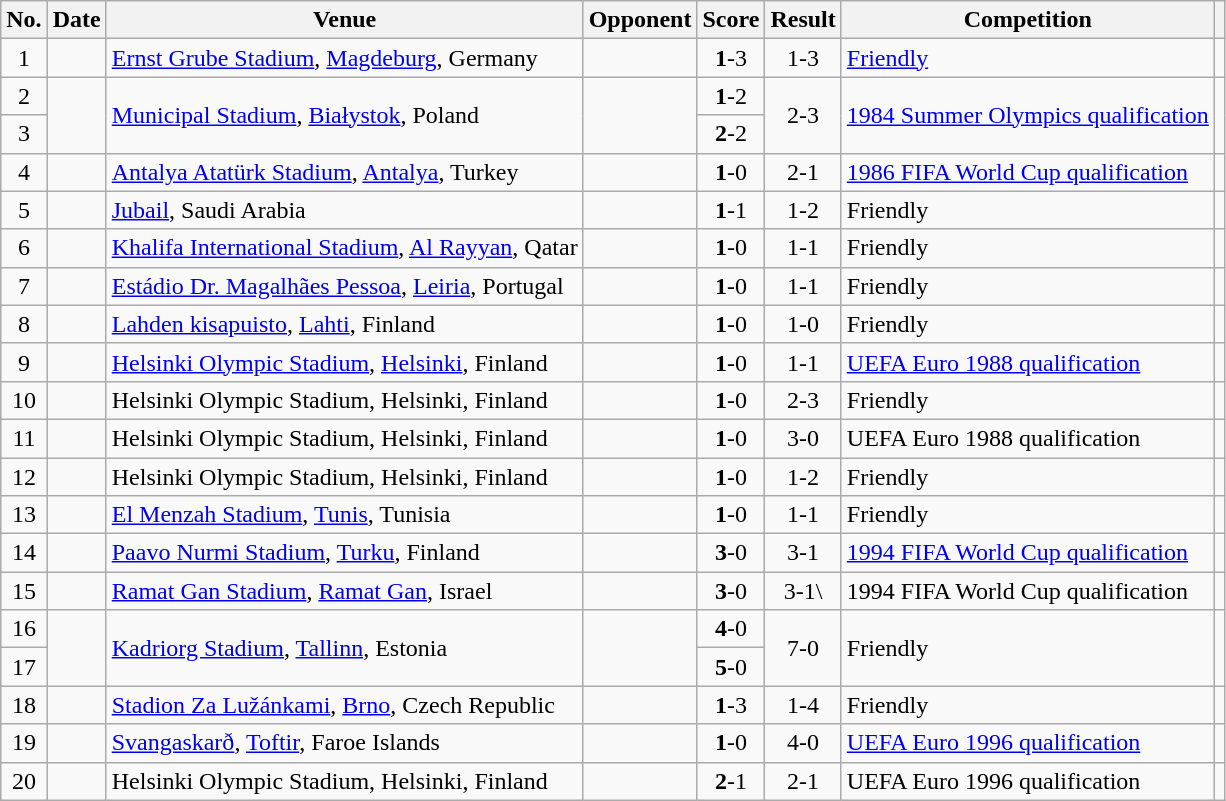<table class="wikitable sortable">
<tr>
<th scope="col">No.</th>
<th scope="col">Date</th>
<th scope="col">Venue</th>
<th scope="col">Opponent</th>
<th scope="col">Score</th>
<th scope="col">Result</th>
<th scope="col">Competition</th>
<th scope="col" class="unsortable"></th>
</tr>
<tr>
<td style="text-align:center">1</td>
<td></td>
<td><a href='#'>Ernst Grube Stadium</a>, <a href='#'>Magdeburg</a>, Germany</td>
<td></td>
<td style="text-align:center"><strong>1</strong>-3</td>
<td style="text-align:center">1-3</td>
<td><a href='#'>Friendly</a></td>
<td></td>
</tr>
<tr>
<td style="text-align:center">2</td>
<td rowspan="2"></td>
<td rowspan="2"><a href='#'>Municipal Stadium</a>, <a href='#'>Białystok</a>, Poland</td>
<td rowspan="2"></td>
<td style="text-align:center"><strong>1</strong>-2</td>
<td rowspan="2" style="text-align:center">2-3</td>
<td rowspan="2"><a href='#'>1984 Summer Olympics qualification</a></td>
<td rowspan="2"></td>
</tr>
<tr>
<td style="text-align:center">3</td>
<td style="text-align:center"><strong>2</strong>-2</td>
</tr>
<tr>
<td style="text-align:center">4</td>
<td></td>
<td><a href='#'>Antalya Atatürk Stadium</a>, <a href='#'>Antalya</a>, Turkey</td>
<td></td>
<td style="text-align:center"><strong>1</strong>-0</td>
<td style="text-align:center">2-1</td>
<td><a href='#'>1986 FIFA World Cup qualification</a></td>
<td></td>
</tr>
<tr>
<td style="text-align:center">5</td>
<td></td>
<td><a href='#'>Jubail</a>, Saudi Arabia</td>
<td></td>
<td style="text-align:center"><strong>1</strong>-1</td>
<td style="text-align:center">1-2</td>
<td>Friendly</td>
<td></td>
</tr>
<tr>
<td style="text-align:center">6</td>
<td></td>
<td><a href='#'>Khalifa International Stadium</a>, <a href='#'>Al Rayyan</a>, Qatar</td>
<td></td>
<td style="text-align:center"><strong>1</strong>-0</td>
<td style="text-align:center">1-1</td>
<td>Friendly</td>
<td></td>
</tr>
<tr>
<td style="text-align:center">7</td>
<td></td>
<td><a href='#'>Estádio Dr. Magalhães Pessoa</a>, <a href='#'>Leiria</a>, Portugal</td>
<td></td>
<td style="text-align:center"><strong>1</strong>-0</td>
<td style="text-align:center">1-1</td>
<td>Friendly</td>
<td></td>
</tr>
<tr>
<td style="text-align:center">8</td>
<td></td>
<td><a href='#'>Lahden kisapuisto</a>, <a href='#'>Lahti</a>, Finland</td>
<td></td>
<td style="text-align:center"><strong>1</strong>-0</td>
<td style="text-align:center">1-0</td>
<td>Friendly</td>
<td></td>
</tr>
<tr>
<td style="text-align:center">9</td>
<td></td>
<td><a href='#'>Helsinki Olympic Stadium</a>, <a href='#'>Helsinki</a>, Finland</td>
<td></td>
<td style="text-align:center"><strong>1</strong>-0</td>
<td style="text-align:center">1-1</td>
<td><a href='#'>UEFA Euro 1988 qualification</a></td>
<td></td>
</tr>
<tr>
<td style="text-align:center">10</td>
<td></td>
<td>Helsinki Olympic Stadium, Helsinki, Finland</td>
<td></td>
<td style="text-align:center"><strong>1</strong>-0</td>
<td style="text-align:center">2-3</td>
<td>Friendly</td>
<td></td>
</tr>
<tr>
<td style="text-align:center">11</td>
<td></td>
<td>Helsinki Olympic Stadium, Helsinki, Finland</td>
<td></td>
<td style="text-align:center"><strong>1</strong>-0</td>
<td style="text-align:center">3-0</td>
<td>UEFA Euro 1988 qualification</td>
<td></td>
</tr>
<tr>
<td style="text-align:center">12</td>
<td></td>
<td>Helsinki Olympic Stadium, Helsinki, Finland</td>
<td></td>
<td style="text-align:center"><strong>1</strong>-0</td>
<td style="text-align:center">1-2</td>
<td>Friendly</td>
<td></td>
</tr>
<tr>
<td style="text-align:center">13</td>
<td></td>
<td><a href='#'>El Menzah Stadium</a>, <a href='#'>Tunis</a>, Tunisia</td>
<td></td>
<td style="text-align:center"><strong>1</strong>-0</td>
<td style="text-align:center">1-1</td>
<td>Friendly</td>
<td></td>
</tr>
<tr>
<td style="text-align:center">14</td>
<td></td>
<td><a href='#'>Paavo Nurmi Stadium</a>, <a href='#'>Turku</a>, Finland</td>
<td></td>
<td style="text-align:center"><strong>3</strong>-0</td>
<td style="text-align:center">3-1</td>
<td><a href='#'>1994 FIFA World Cup qualification</a></td>
<td></td>
</tr>
<tr>
<td style="text-align:center">15</td>
<td></td>
<td><a href='#'>Ramat Gan Stadium</a>, <a href='#'>Ramat Gan</a>, Israel</td>
<td></td>
<td style="text-align:center"><strong>3</strong>-0</td>
<td style="text-align:center">3-1\</td>
<td>1994 FIFA World Cup qualification</td>
<td></td>
</tr>
<tr>
<td style="text-align:center">16</td>
<td rowspan="2"></td>
<td rowspan="2"><a href='#'>Kadriorg Stadium</a>, <a href='#'>Tallinn</a>, Estonia</td>
<td rowspan="2"></td>
<td style="text-align:center"><strong>4</strong>-0</td>
<td rowspan="2" style="text-align:center">7-0</td>
<td rowspan="2">Friendly</td>
<td rowspan="2"></td>
</tr>
<tr>
<td style="text-align:center">17</td>
<td style="text-align:center"><strong>5</strong>-0</td>
</tr>
<tr>
<td style="text-align:center">18</td>
<td></td>
<td><a href='#'>Stadion Za Lužánkami</a>, <a href='#'>Brno</a>, Czech Republic</td>
<td></td>
<td style="text-align:center"><strong>1</strong>-3</td>
<td style="text-align:center">1-4</td>
<td>Friendly</td>
<td></td>
</tr>
<tr>
<td style="text-align:center">19</td>
<td></td>
<td><a href='#'>Svangaskarð</a>, <a href='#'>Toftir</a>, Faroe Islands</td>
<td></td>
<td style="text-align:center"><strong>1</strong>-0</td>
<td style="text-align:center">4-0</td>
<td><a href='#'>UEFA Euro 1996 qualification</a></td>
<td></td>
</tr>
<tr>
<td style="text-align:center">20</td>
<td></td>
<td>Helsinki Olympic Stadium, Helsinki, Finland</td>
<td></td>
<td style="text-align:center"><strong>2</strong>-1</td>
<td style="text-align:center">2-1</td>
<td>UEFA Euro 1996 qualification</td>
<td></td>
</tr>
</table>
